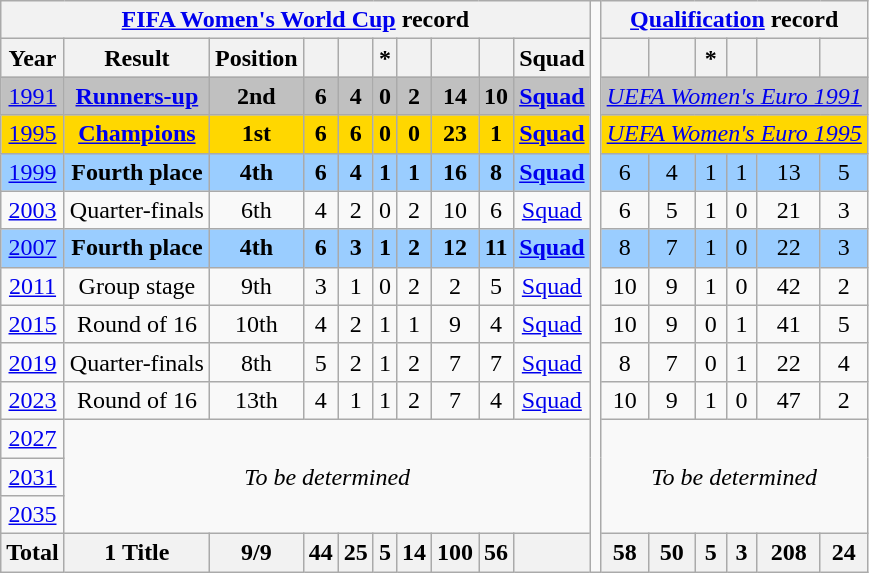<table class="wikitable" style="text-align: center;">
<tr>
<th colspan=10><a href='#'>FIFA Women's World Cup</a> record</th>
<td rowspan=15></td>
<th colspan=7><a href='#'>Qualification</a> record</th>
</tr>
<tr>
<th>Year</th>
<th>Result</th>
<th>Position</th>
<th></th>
<th></th>
<th>*</th>
<th></th>
<th></th>
<th></th>
<th>Squad</th>
<th></th>
<th></th>
<th>*</th>
<th></th>
<th></th>
<th></th>
</tr>
<tr style="background:silver;">
<td> <a href='#'>1991</a></td>
<td><strong><a href='#'>Runners-up</a></strong></td>
<td><strong>2nd</strong></td>
<td><strong>6</strong></td>
<td><strong>4</strong></td>
<td><strong>0</strong></td>
<td><strong>2</strong></td>
<td><strong>14</strong></td>
<td><strong>10</strong></td>
<td><strong><a href='#'>Squad</a></strong></td>
<td colspan=6><em><a href='#'>UEFA Women's Euro 1991</a></em></td>
</tr>
<tr style="background:gold;">
<td> <a href='#'>1995</a></td>
<td><strong><a href='#'>Champions</a></strong></td>
<td><strong>1st</strong></td>
<td><strong>6</strong></td>
<td><strong>6</strong></td>
<td><strong>0</strong></td>
<td><strong>0</strong></td>
<td><strong>23</strong></td>
<td><strong>1</strong></td>
<td><strong><a href='#'>Squad</a></strong></td>
<td colspan=6><em><a href='#'>UEFA Women's Euro 1995</a></em></td>
</tr>
<tr style="background:#9acdff;">
<td> <a href='#'>1999</a></td>
<td><strong>Fourth place</strong></td>
<td><strong>4th</strong></td>
<td><strong>6</strong></td>
<td><strong>4</strong></td>
<td><strong>1</strong></td>
<td><strong>1</strong></td>
<td><strong>16</strong></td>
<td><strong>8</strong></td>
<td><strong><a href='#'>Squad</a></strong></td>
<td>6</td>
<td>4</td>
<td>1</td>
<td>1</td>
<td>13</td>
<td>5</td>
</tr>
<tr>
<td> <a href='#'>2003</a></td>
<td>Quarter-finals</td>
<td>6th</td>
<td>4</td>
<td>2</td>
<td>0</td>
<td>2</td>
<td>10</td>
<td>6</td>
<td><a href='#'>Squad</a></td>
<td>6</td>
<td>5</td>
<td>1</td>
<td>0</td>
<td>21</td>
<td>3</td>
</tr>
<tr style="background:#9acdff;">
<td> <a href='#'>2007</a></td>
<td><strong>Fourth place</strong></td>
<td><strong>4th</strong></td>
<td><strong>6</strong></td>
<td><strong>3</strong></td>
<td><strong>1</strong></td>
<td><strong>2</strong></td>
<td><strong>12</strong></td>
<td><strong>11</strong></td>
<td><strong><a href='#'>Squad</a></strong></td>
<td>8</td>
<td>7</td>
<td>1</td>
<td>0</td>
<td>22</td>
<td>3</td>
</tr>
<tr>
<td> <a href='#'>2011</a></td>
<td>Group stage</td>
<td>9th</td>
<td>3</td>
<td>1</td>
<td>0</td>
<td>2</td>
<td>2</td>
<td>5</td>
<td><a href='#'>Squad</a></td>
<td>10</td>
<td>9</td>
<td>1</td>
<td>0</td>
<td>42</td>
<td>2</td>
</tr>
<tr>
<td> <a href='#'>2015</a></td>
<td>Round of 16</td>
<td>10th</td>
<td>4</td>
<td>2</td>
<td>1</td>
<td>1</td>
<td>9</td>
<td>4</td>
<td><a href='#'>Squad</a></td>
<td>10</td>
<td>9</td>
<td>0</td>
<td>1</td>
<td>41</td>
<td>5</td>
</tr>
<tr>
<td> <a href='#'>2019</a></td>
<td>Quarter-finals</td>
<td>8th</td>
<td>5</td>
<td>2</td>
<td>1</td>
<td>2</td>
<td>7</td>
<td>7</td>
<td><a href='#'>Squad</a></td>
<td>8</td>
<td>7</td>
<td>0</td>
<td>1</td>
<td>22</td>
<td>4</td>
</tr>
<tr>
<td>  <a href='#'>2023</a></td>
<td>Round of 16</td>
<td>13th</td>
<td>4</td>
<td>1</td>
<td>1</td>
<td>2</td>
<td>7</td>
<td>4</td>
<td><a href='#'>Squad</a></td>
<td>10</td>
<td>9</td>
<td>1</td>
<td>0</td>
<td>47</td>
<td>2</td>
</tr>
<tr>
<td> <a href='#'>2027</a></td>
<td colspan=9 rowspan=3><em>To be determined</em></td>
<td colspan=6 rowspan=3><em>To be determined</em></td>
</tr>
<tr>
<td>  <a href='#'>2031</a></td>
</tr>
<tr>
<td> <a href='#'>2035</a></td>
</tr>
<tr>
<th>Total</th>
<th>1 Title</th>
<th>9/9</th>
<th>44</th>
<th>25</th>
<th>5</th>
<th>14</th>
<th>100</th>
<th>56</th>
<th></th>
<th>58</th>
<th>50</th>
<th>5</th>
<th>3</th>
<th>208</th>
<th>24</th>
</tr>
</table>
